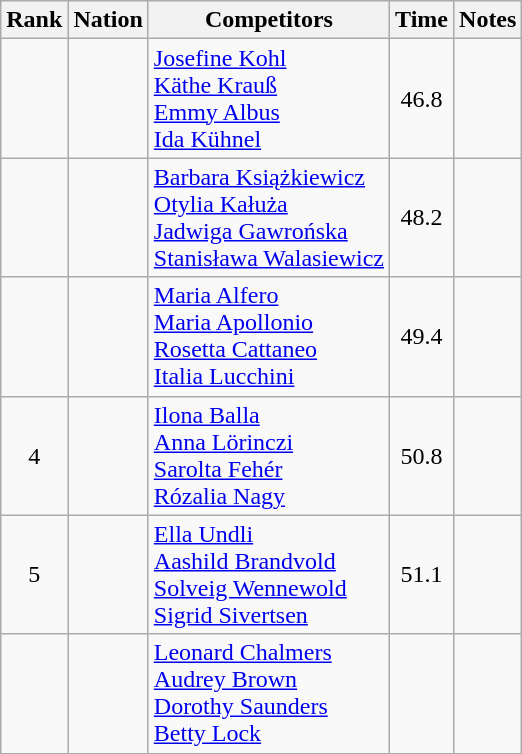<table class="wikitable sortable" style="text-align:center">
<tr>
<th>Rank</th>
<th>Nation</th>
<th>Competitors</th>
<th>Time</th>
<th>Notes</th>
</tr>
<tr>
<td></td>
<td align=left></td>
<td align=left><a href='#'>Josefine Kohl</a><br><a href='#'>Käthe Krauß</a><br><a href='#'>Emmy Albus</a><br><a href='#'>Ida Kühnel</a></td>
<td>46.8</td>
<td></td>
</tr>
<tr>
<td></td>
<td align=left></td>
<td align=left><a href='#'>Barbara Książkiewicz</a><br><a href='#'>Otylia Kałuża</a><br><a href='#'>Jadwiga Gawrońska</a><br><a href='#'>Stanisława Walasiewicz</a></td>
<td>48.2</td>
<td></td>
</tr>
<tr>
<td></td>
<td align=left></td>
<td align=left><a href='#'>Maria Alfero</a><br><a href='#'>Maria Apollonio</a><br><a href='#'>Rosetta Cattaneo</a><br><a href='#'>Italia Lucchini</a></td>
<td>49.4</td>
<td></td>
</tr>
<tr>
<td>4</td>
<td align=left></td>
<td align=left><a href='#'>Ilona Balla</a><br><a href='#'>Anna Lörinczi</a><br><a href='#'>Sarolta Fehér</a><br><a href='#'>Rózalia Nagy</a></td>
<td>50.8</td>
<td></td>
</tr>
<tr>
<td>5</td>
<td align=left></td>
<td align=left><a href='#'>Ella Undli</a><br><a href='#'>Aashild Brandvold</a><br><a href='#'>Solveig Wennewold</a><br><a href='#'>Sigrid Sivertsen</a></td>
<td>51.1</td>
<td></td>
</tr>
<tr>
<td></td>
<td align=left></td>
<td align=left><a href='#'>Leonard Chalmers</a><br><a href='#'>Audrey Brown</a><br><a href='#'>Dorothy Saunders</a><br><a href='#'>Betty Lock</a></td>
<td></td>
<td></td>
</tr>
</table>
